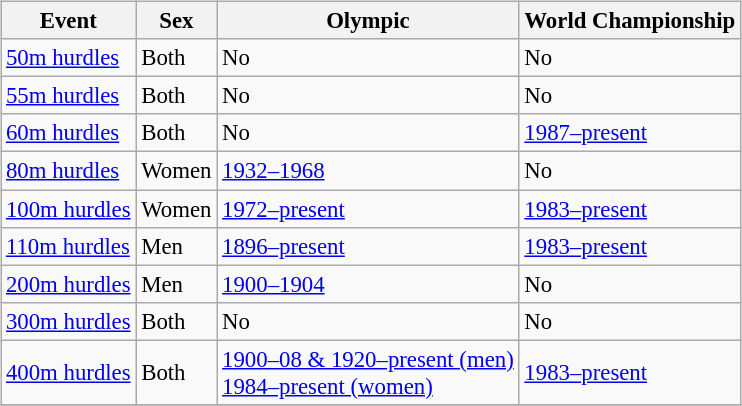<table class=wikitable style="font-size:95%" align=right>
<tr>
<th>Event</th>
<th>Sex</th>
<th>Olympic</th>
<th>World Championship</th>
</tr>
<tr>
<td><a href='#'>50m hurdles</a></td>
<td>Both</td>
<td>No</td>
<td>No</td>
</tr>
<tr>
<td><a href='#'>55m hurdles</a></td>
<td>Both</td>
<td>No</td>
<td>No</td>
</tr>
<tr>
<td><a href='#'>60m hurdles</a></td>
<td>Both</td>
<td>No</td>
<td><a href='#'>1987–present</a></td>
</tr>
<tr>
<td><a href='#'>80m hurdles</a></td>
<td>Women</td>
<td><a href='#'>1932–1968</a></td>
<td>No</td>
</tr>
<tr>
<td><a href='#'>100m hurdles</a></td>
<td>Women</td>
<td><a href='#'>1972–present</a></td>
<td><a href='#'>1983–present</a></td>
</tr>
<tr>
<td><a href='#'>110m hurdles</a></td>
<td>Men</td>
<td><a href='#'>1896–present</a></td>
<td><a href='#'>1983–present</a></td>
</tr>
<tr>
<td><a href='#'>200m hurdles</a></td>
<td>Men</td>
<td><a href='#'>1900–1904</a></td>
<td>No</td>
</tr>
<tr>
<td><a href='#'>300m hurdles</a></td>
<td>Both</td>
<td>No</td>
<td>No</td>
</tr>
<tr>
<td><a href='#'>400m hurdles</a></td>
<td>Both</td>
<td><a href='#'>1900–08 & 1920–present (men)<br>1984–present (women)</a></td>
<td><a href='#'>1983–present</a></td>
</tr>
<tr>
</tr>
</table>
